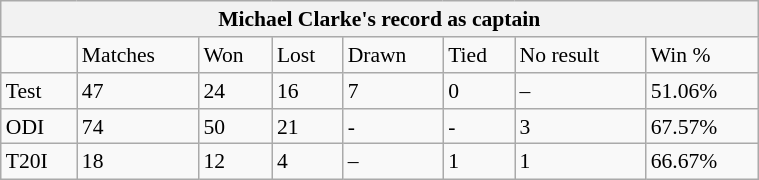<table class="wikitable" style="float: right; margin-right: 1em; width: 40%; font-size: 90%;">
<tr>
<th colspan="8"><strong>Michael Clarke's record as captain</strong></th>
</tr>
<tr>
<td> </td>
<td>Matches</td>
<td>Won</td>
<td>Lost</td>
<td>Drawn</td>
<td>Tied</td>
<td>No result</td>
<td>Win %</td>
</tr>
<tr>
<td>Test</td>
<td>47</td>
<td>24</td>
<td>16</td>
<td>7</td>
<td>0</td>
<td>–</td>
<td>51.06%</td>
</tr>
<tr>
<td>ODI</td>
<td>74</td>
<td>50</td>
<td>21</td>
<td>-</td>
<td>-</td>
<td>3</td>
<td>67.57%</td>
</tr>
<tr>
<td>T20I</td>
<td>18</td>
<td>12</td>
<td>4</td>
<td>–</td>
<td>1</td>
<td>1</td>
<td>66.67%</td>
</tr>
</table>
